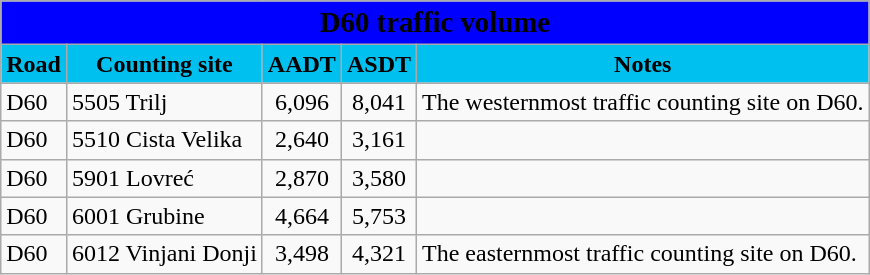<table class="wikitable">
<tr>
<td colspan=5 bgcolor=blue align=center style=margin-top:15><span><big><strong>D60 traffic volume</strong></big></span></td>
</tr>
<tr>
<td align=center bgcolor=00c0f0><strong>Road</strong></td>
<td align=center bgcolor=00c0f0><strong>Counting site</strong></td>
<td align=center bgcolor=00c0f0><strong>AADT</strong></td>
<td align=center bgcolor=00c0f0><strong>ASDT</strong></td>
<td align=center bgcolor=00c0f0><strong>Notes</strong></td>
</tr>
<tr>
<td> D60</td>
<td>5505 Trilj</td>
<td align=center>6,096</td>
<td align=center>8,041</td>
<td>The westernmost traffic counting site on D60.</td>
</tr>
<tr>
<td> D60</td>
<td>5510 Cista Velika</td>
<td align=center>2,640</td>
<td align=center>3,161</td>
<td></td>
</tr>
<tr>
<td> D60</td>
<td>5901 Lovreć</td>
<td align=center>2,870</td>
<td align=center>3,580</td>
<td></td>
</tr>
<tr>
<td> D60</td>
<td>6001 Grubine</td>
<td align=center>4,664</td>
<td align=center>5,753</td>
<td></td>
</tr>
<tr>
<td> D60</td>
<td>6012 Vinjani Donji</td>
<td align=center>3,498</td>
<td align=center>4,321</td>
<td>The easternmost traffic counting site on D60.</td>
</tr>
</table>
